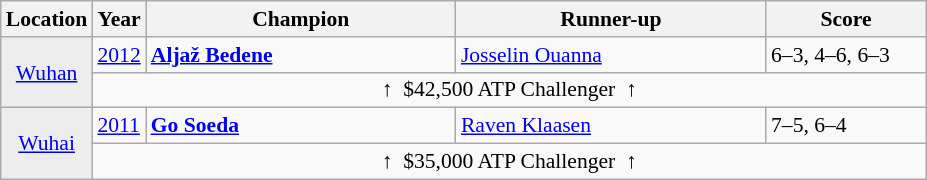<table class="wikitable" style="font-size:90%">
<tr>
<th>Location</th>
<th>Year</th>
<th width="200">Champion</th>
<th width="200">Runner-up</th>
<th width="100">Score</th>
</tr>
<tr>
<td align="center" rowspan="2" style="background:#ededed"><a href='#'>Wuhan</a></td>
<td><a href='#'>2012</a></td>
<td> <strong><a href='#'>Aljaž Bedene</a></strong></td>
<td> <a href='#'>Josselin Ouanna</a></td>
<td>6–3, 4–6, 6–3</td>
</tr>
<tr>
<td colspan="5" align="center">↑  $42,500 ATP Challenger  ↑</td>
</tr>
<tr>
<td align="center" rowspan="2" style="background:#ededed"><a href='#'>Wuhai</a></td>
<td><a href='#'>2011</a></td>
<td> <strong><a href='#'>Go Soeda</a></strong></td>
<td> <a href='#'>Raven Klaasen</a></td>
<td>7–5, 6–4</td>
</tr>
<tr>
<td colspan="5" align="center">↑  $35,000 ATP Challenger  ↑</td>
</tr>
</table>
